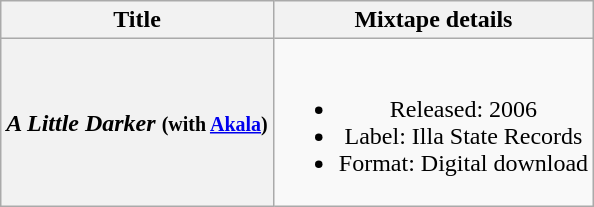<table class="wikitable plainrowheaders" style="text-align:center;">
<tr>
<th scope="col">Title</th>
<th scope="col">Mixtape details</th>
</tr>
<tr>
<th scope="row"><em>A Little Darker</em> <small>(with <a href='#'>Akala</a>)</small></th>
<td><br><ul><li>Released: 2006</li><li>Label: Illa State Records</li><li>Format: Digital download</li></ul></td>
</tr>
</table>
